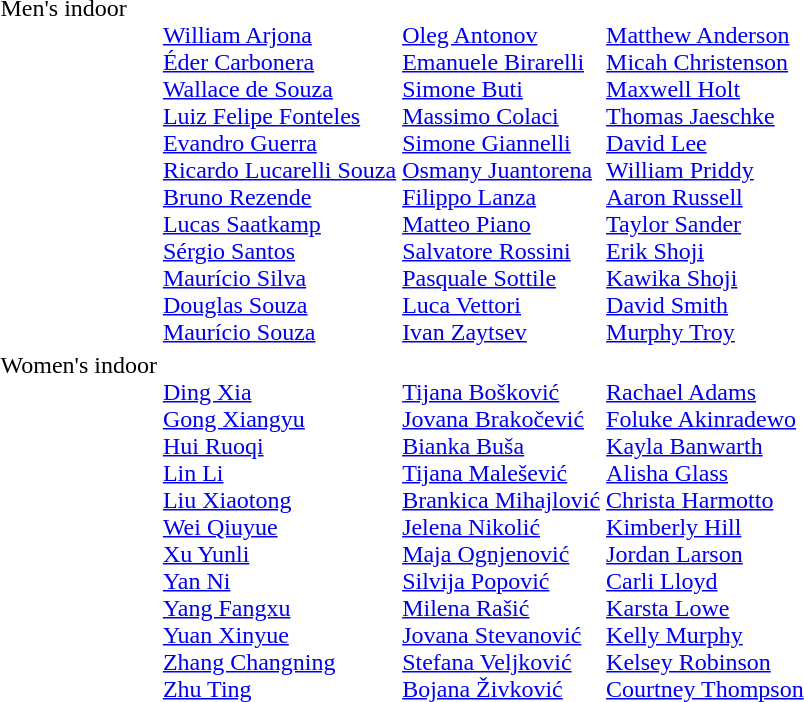<table>
<tr valign="top">
<td>Men's indoor<br></td>
<td><br><a href='#'>William Arjona</a><br><a href='#'>Éder Carbonera</a><br><a href='#'>Wallace de Souza</a><br><a href='#'>Luiz Felipe Fonteles</a><br><a href='#'>Evandro Guerra</a><br><a href='#'>Ricardo Lucarelli Souza</a><br><a href='#'>Bruno Rezende</a><br><a href='#'>Lucas Saatkamp</a><br><a href='#'>Sérgio Santos</a><br><a href='#'>Maurício Silva</a><br><a href='#'>Douglas Souza</a><br><a href='#'>Maurício Souza</a></td>
<td><br><a href='#'>Oleg Antonov</a><br><a href='#'>Emanuele Birarelli</a><br><a href='#'>Simone Buti</a><br><a href='#'>Massimo Colaci</a><br><a href='#'>Simone Giannelli</a><br><a href='#'>Osmany Juantorena</a><br><a href='#'>Filippo Lanza</a><br><a href='#'>Matteo Piano</a><br><a href='#'>Salvatore Rossini</a><br><a href='#'>Pasquale Sottile</a><br><a href='#'>Luca Vettori</a><br><a href='#'>Ivan Zaytsev</a></td>
<td><br><a href='#'>Matthew Anderson</a><br><a href='#'>Micah Christenson</a><br><a href='#'>Maxwell Holt</a><br><a href='#'>Thomas Jaeschke</a><br><a href='#'>David Lee</a><br><a href='#'>William Priddy</a><br><a href='#'>Aaron Russell</a><br><a href='#'>Taylor Sander</a><br><a href='#'>Erik Shoji</a><br><a href='#'>Kawika Shoji</a><br><a href='#'>David Smith</a><br><a href='#'>Murphy Troy</a></td>
</tr>
<tr valign="top">
<td>Women's indoor<br></td>
<td><br><a href='#'>Ding Xia</a><br><a href='#'>Gong Xiangyu</a><br><a href='#'>Hui Ruoqi</a><br><a href='#'>Lin Li</a><br><a href='#'>Liu Xiaotong</a><br><a href='#'>Wei Qiuyue</a><br><a href='#'>Xu Yunli</a><br><a href='#'>Yan Ni</a><br><a href='#'>Yang Fangxu</a><br><a href='#'>Yuan Xinyue</a><br><a href='#'>Zhang Changning</a><br><a href='#'>Zhu Ting</a></td>
<td><br><a href='#'>Tijana Bošković</a><br><a href='#'>Jovana Brakočević</a><br><a href='#'>Bianka Buša</a><br><a href='#'>Tijana Malešević</a><br><a href='#'>Brankica Mihajlović</a><br><a href='#'>Jelena Nikolić</a><br><a href='#'>Maja Ognjenović</a><br><a href='#'>Silvija Popović</a><br><a href='#'>Milena Rašić</a><br><a href='#'>Jovana Stevanović</a><br><a href='#'>Stefana Veljković</a><br><a href='#'>Bojana Živković</a></td>
<td><br><a href='#'>Rachael Adams</a><br><a href='#'>Foluke Akinradewo</a><br><a href='#'>Kayla Banwarth</a><br><a href='#'>Alisha Glass</a><br><a href='#'>Christa Harmotto</a><br><a href='#'>Kimberly Hill</a><br><a href='#'>Jordan Larson</a><br><a href='#'>Carli Lloyd</a><br><a href='#'>Karsta Lowe</a><br><a href='#'>Kelly Murphy</a><br><a href='#'>Kelsey Robinson</a><br><a href='#'>Courtney Thompson</a></td>
</tr>
<tr>
</tr>
</table>
